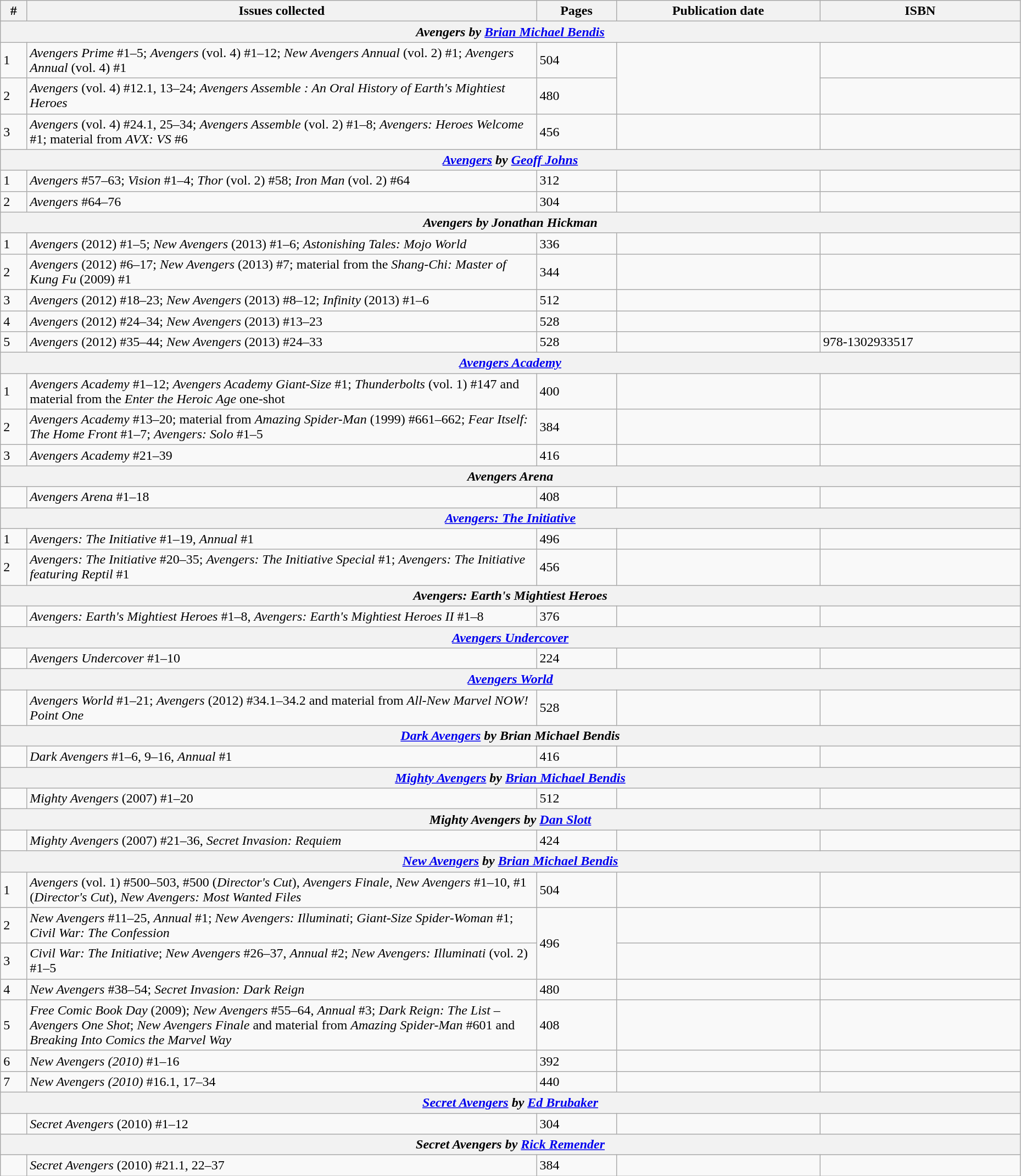<table class="wikitable sortable" width=98%>
<tr>
<th class="unsortable">#</th>
<th class="unsortable" width="50%">Issues collected</th>
<th>Pages</th>
<th>Publication date</th>
<th class="unsortable">ISBN</th>
</tr>
<tr>
<th colspan="5"><strong><em>Avengers by <a href='#'>Brian Michael Bendis</a></em></strong></th>
</tr>
<tr>
<td>1</td>
<td><em>Avengers Prime</em> #1–5; <em>Avengers</em> (vol. 4) #1–12; <em>New Avengers Annual</em> (vol. 2) #1; <em>Avengers Annual</em> (vol. 4) #1</td>
<td>504</td>
<td rowspan="2"></td>
<td></td>
</tr>
<tr>
<td>2</td>
<td><em>Avengers</em> (vol. 4) #12.1, 13–24; <em>Avengers Assemble : An Oral History of Earth's Mightiest Heroes</em></td>
<td>480</td>
<td></td>
</tr>
<tr>
<td>3</td>
<td><em>Avengers</em> (vol. 4) #24.1, 25–34; <em>Avengers Assemble</em> (vol. 2) #1–8; <em>Avengers: Heroes Welcome</em> #1; material from <em>AVX: VS</em> #6</td>
<td>456</td>
<td></td>
<td></td>
</tr>
<tr>
<th colspan="5"><strong><em><a href='#'>Avengers</a> by <a href='#'>Geoff Johns</a></em></strong></th>
</tr>
<tr>
<td>1</td>
<td><em>Avengers</em> #57–63; <em>Vision</em> #1–4; <em>Thor</em> (vol. 2) #58; <em>Iron Man</em> (vol. 2) #64</td>
<td>312</td>
<td></td>
<td></td>
</tr>
<tr>
<td>2</td>
<td><em>Avengers</em> #64–76</td>
<td>304</td>
<td></td>
<td></td>
</tr>
<tr>
<th colspan="5"><strong><em>Avengers by Jonathan Hickman</em></strong></th>
</tr>
<tr>
<td>1</td>
<td><em>Avengers</em> (2012) #1–5; <em>New Avengers</em> (2013) #1–6; <em>Astonishing Tales: Mojo World</em></td>
<td>336</td>
<td></td>
<td></td>
</tr>
<tr>
<td>2</td>
<td><em>Avengers</em> (2012) #6–17; <em>New Avengers</em> (2013) #7; material from the <em>Shang-Chi: Master of Kung Fu</em> (2009) #1</td>
<td>344</td>
<td></td>
<td></td>
</tr>
<tr>
<td>3</td>
<td><em>Avengers</em> (2012) #18–23; <em>New Avengers</em> (2013) #8–12; <em>Infinity</em> (2013) #1–6</td>
<td>512</td>
<td></td>
<td></td>
</tr>
<tr>
<td>4</td>
<td><em>Avengers</em> (2012) #24–34; <em>New Avengers</em> (2013) #13–23</td>
<td>528</td>
<td></td>
<td></td>
</tr>
<tr>
<td>5</td>
<td><em>Avengers</em> (2012) #35–44; <em>New Avengers</em> (2013) #24–33</td>
<td>528</td>
<td></td>
<td>978-1302933517</td>
</tr>
<tr>
<th colspan="5"><strong><em><a href='#'>Avengers Academy</a></em></strong></th>
</tr>
<tr>
<td>1</td>
<td><em>Avengers Academy</em> #1–12; <em>Avengers Academy Giant-Size</em> #1; <em>Thunderbolts</em> (vol. 1) #147 and material from the <em>Enter the Heroic Age</em> one-shot</td>
<td>400</td>
<td></td>
<td></td>
</tr>
<tr>
<td>2</td>
<td><em>Avengers Academy</em> #13–20; material from <em>Amazing Spider-Man</em> (1999) #661–662; <em>Fear Itself: The Home Front</em> #1–7; <em>Avengers: Solo</em> #1–5</td>
<td>384</td>
<td></td>
<td></td>
</tr>
<tr>
<td>3</td>
<td><em>Avengers Academy</em> #21–39</td>
<td>416</td>
<td></td>
<td></td>
</tr>
<tr>
<th colspan="5"><strong><em>Avengers Arena</em></strong></th>
</tr>
<tr>
<td></td>
<td><em>Avengers Arena</em> #1–18</td>
<td>408</td>
<td></td>
<td></td>
</tr>
<tr>
<th colspan="5"><strong><em><a href='#'>Avengers: The Initiative</a></em></strong></th>
</tr>
<tr>
<td>1</td>
<td><em>Avengers: The Initiative</em> #1–19, <em>Annual</em> #1</td>
<td>496</td>
<td></td>
<td></td>
</tr>
<tr>
<td>2</td>
<td><em>Avengers: The Initiative</em> #20–35; <em>Avengers: The Initiative Special</em> #1; <em>Avengers: The Initiative featuring Reptil</em> #1</td>
<td>456</td>
<td></td>
<td></td>
</tr>
<tr>
<th colspan="5"><strong><em>Avengers: Earth's Mightiest Heroes</em></strong></th>
</tr>
<tr>
<td></td>
<td><em>Avengers: Earth's Mightiest Heroes</em> #1–8, <em>Avengers: Earth's Mightiest Heroes II</em> #1–8</td>
<td>376</td>
<td></td>
<td></td>
</tr>
<tr>
<th colspan="5"><strong><em><a href='#'>Avengers Undercover</a></em></strong></th>
</tr>
<tr>
<td></td>
<td><em>Avengers Undercover</em> #1–10</td>
<td>224</td>
<td></td>
<td></td>
</tr>
<tr>
<th colspan="5"><strong><em><a href='#'>Avengers World</a></em></strong></th>
</tr>
<tr>
<td></td>
<td><em>Avengers World</em> #1–21; <em>Avengers</em> (2012) #34.1–34.2 and material from <em>All-New Marvel NOW! Point One</em></td>
<td>528</td>
<td></td>
<td></td>
</tr>
<tr>
<th colspan="5"><strong><em><a href='#'>Dark Avengers</a> by Brian Michael Bendis</em></strong></th>
</tr>
<tr>
<td></td>
<td><em>Dark Avengers</em> #1–6, 9–16, <em>Annual</em> #1</td>
<td>416</td>
<td></td>
<td></td>
</tr>
<tr>
<th colspan="5"><strong><em><a href='#'>Mighty Avengers</a> by <a href='#'>Brian Michael Bendis</a></em></strong></th>
</tr>
<tr>
<td></td>
<td><em>Mighty Avengers</em> (2007) #1–20</td>
<td>512</td>
<td></td>
<td></td>
</tr>
<tr>
<th colspan="5"><strong><em>Mighty Avengers by <a href='#'>Dan Slott</a></em></strong></th>
</tr>
<tr>
<td></td>
<td><em>Mighty Avengers</em> (2007) #21–36, <em>Secret Invasion: Requiem</em></td>
<td>424</td>
<td></td>
<td></td>
</tr>
<tr>
<th colspan="5"><strong><em><a href='#'>New Avengers</a> by <a href='#'>Brian Michael Bendis</a></em></strong></th>
</tr>
<tr>
<td>1</td>
<td><em>Avengers</em> (vol. 1) #500–503, #500 (<em>Director's Cut</em>), <em>Avengers Finale</em>, <em>New Avengers</em> #1–10, #1 (<em>Director's Cut</em>), <em>New Avengers: Most Wanted Files</em></td>
<td>504</td>
<td></td>
<td></td>
</tr>
<tr>
<td>2</td>
<td><em>New Avengers</em> #11–25, <em>Annual</em> #1; <em>New Avengers: Illuminati</em>; <em>Giant-Size Spider-Woman</em> #1; <em>Civil War: The Confession</em></td>
<td rowspan="2">496</td>
<td></td>
<td></td>
</tr>
<tr>
<td>3</td>
<td><em>Civil War: The Initiative</em>; <em>New Avengers</em> #26–37, <em>Annual</em> #2; <em>New Avengers: Illuminati</em> (vol. 2) #1–5</td>
<td></td>
<td></td>
</tr>
<tr>
<td>4</td>
<td><em>New Avengers</em> #38–54; <em>Secret Invasion: Dark Reign</em></td>
<td>480</td>
<td></td>
<td></td>
</tr>
<tr>
<td>5</td>
<td><em>Free Comic Book Day</em> (2009); <em>New Avengers</em> #55–64, <em>Annual</em> #3; <em>Dark Reign: The List – Avengers One Shot</em>; <em>New Avengers Finale</em> and material from <em>Amazing Spider-Man</em> #601 and <em>Breaking Into Comics the Marvel Way</em></td>
<td>408</td>
<td></td>
<td></td>
</tr>
<tr>
<td>6</td>
<td><em>New Avengers (2010)</em> #1–16</td>
<td>392</td>
<td></td>
<td></td>
</tr>
<tr>
<td>7</td>
<td><em>New Avengers (2010)</em> #16.1, 17–34</td>
<td>440</td>
<td></td>
<td></td>
</tr>
<tr>
<th colspan="5"><strong><em><a href='#'>Secret Avengers</a> by <a href='#'>Ed Brubaker</a></em></strong></th>
</tr>
<tr>
<td></td>
<td><em>Secret Avengers</em> (2010) #1–12</td>
<td>304</td>
<td></td>
<td></td>
</tr>
<tr>
<th colspan="5"><strong><em>Secret Avengers by <a href='#'>Rick Remender</a></em></strong></th>
</tr>
<tr>
<td></td>
<td><em>Secret Avengers</em> (2010) #21.1, 22–37</td>
<td>384</td>
<td></td>
<td></td>
</tr>
</table>
